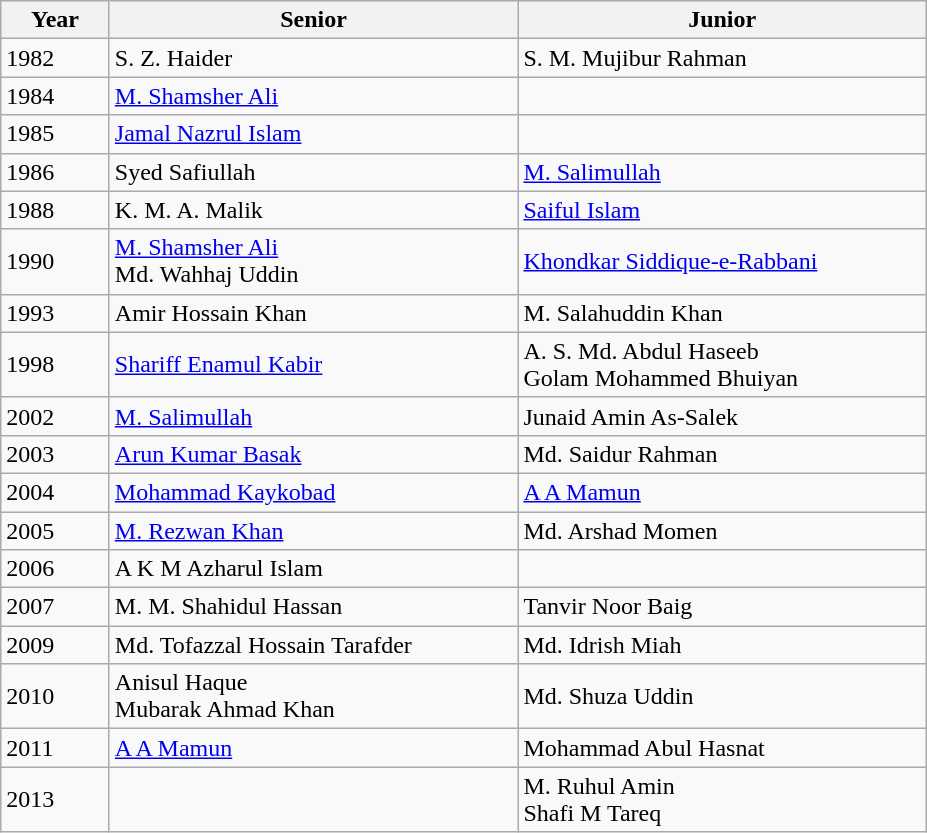<table class="wikitable plainrowheaders">
<tr>
<th width=65>Year</th>
<th width=265>Senior</th>
<th width=265>Junior</th>
</tr>
<tr>
<td>1982</td>
<td>S. Z. Haider</td>
<td>S. M. Mujibur Rahman</td>
</tr>
<tr>
<td>1984</td>
<td><a href='#'>M. Shamsher Ali</a></td>
<td></td>
</tr>
<tr>
<td>1985</td>
<td><a href='#'>Jamal Nazrul Islam</a></td>
<td></td>
</tr>
<tr>
<td>1986</td>
<td>Syed Safiullah</td>
<td><a href='#'>M. Salimullah</a></td>
</tr>
<tr>
<td>1988</td>
<td>K. M. A. Malik</td>
<td><a href='#'>Saiful Islam</a></td>
</tr>
<tr>
<td>1990</td>
<td><a href='#'>M. Shamsher Ali</a> <br> Md. Wahhaj Uddin</td>
<td><a href='#'>Khondkar Siddique-e-Rabbani</a></td>
</tr>
<tr>
<td>1993</td>
<td>Amir Hossain Khan</td>
<td>M. Salahuddin Khan</td>
</tr>
<tr>
<td>1998</td>
<td><a href='#'>Shariff Enamul Kabir</a></td>
<td>A. S. Md. Abdul Haseeb <br> Golam Mohammed Bhuiyan</td>
</tr>
<tr>
<td>2002</td>
<td><a href='#'>M. Salimullah</a></td>
<td>Junaid Amin As-Salek</td>
</tr>
<tr>
<td>2003</td>
<td><a href='#'>Arun Kumar Basak</a></td>
<td>Md. Saidur Rahman</td>
</tr>
<tr>
<td>2004</td>
<td><a href='#'>Mohammad Kaykobad</a></td>
<td><a href='#'>A A Mamun</a></td>
</tr>
<tr>
<td>2005</td>
<td><a href='#'>M. Rezwan Khan</a></td>
<td>Md. Arshad Momen</td>
</tr>
<tr>
<td>2006</td>
<td>A K M Azharul Islam</td>
<td></td>
</tr>
<tr>
<td>2007</td>
<td>M. M. Shahidul Hassan</td>
<td>Tanvir Noor Baig</td>
</tr>
<tr>
<td>2009</td>
<td>Md. Tofazzal Hossain Tarafder</td>
<td>Md. Idrish Miah</td>
</tr>
<tr>
<td>2010</td>
<td>Anisul Haque <br> Mubarak Ahmad Khan</td>
<td>Md. Shuza Uddin</td>
</tr>
<tr>
<td>2011</td>
<td><a href='#'>A A Mamun</a></td>
<td>Mohammad Abul Hasnat</td>
</tr>
<tr>
<td>2013</td>
<td></td>
<td>M. Ruhul Amin <br> Shafi M Tareq </td>
</tr>
</table>
